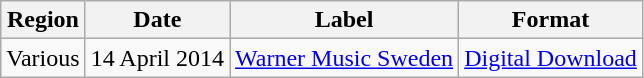<table class="sortable wikitable">
<tr>
<th>Region</th>
<th>Date</th>
<th>Label</th>
<th>Format</th>
</tr>
<tr>
<td>Various</td>
<td>14 April 2014</td>
<td><a href='#'>Warner Music Sweden</a></td>
<td><a href='#'>Digital Download</a></td>
</tr>
</table>
